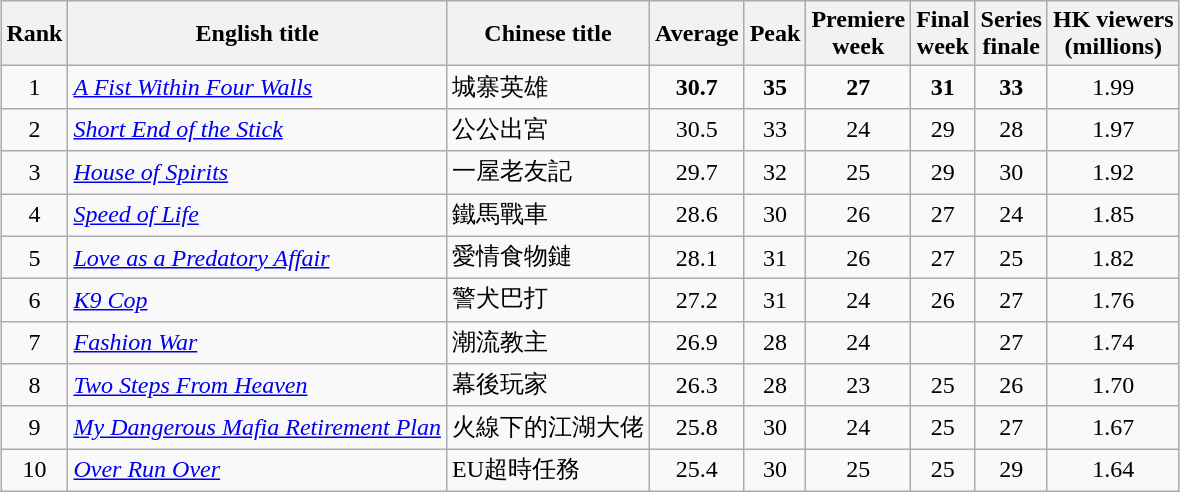<table class="wikitable sortable" style="margin:auto; margin:auto;">
<tr>
<th>Rank</th>
<th>English title</th>
<th>Chinese title</th>
<th>Average</th>
<th>Peak</th>
<th>Premiere<br>week</th>
<th>Final<br>week</th>
<th>Series<br>finale</th>
<th>HK viewers<br>(millions)</th>
</tr>
<tr>
<td style="text-align:center;">1</td>
<td><em><a href='#'>A Fist Within Four Walls</a></em></td>
<td>城寨英雄</td>
<td style="text-align:center;"><strong>30.7</strong></td>
<td style="text-align:center;"><strong>35</strong></td>
<td style="text-align:center;"><strong>27</strong></td>
<td style="text-align:center;"><strong>31</strong></td>
<td style="text-align:center;"><strong>33</strong></td>
<td style="text-align:center;">1.99</td>
</tr>
<tr>
<td style="text-align:center;">2</td>
<td><em><a href='#'>Short End of the Stick</a></em></td>
<td>公公出宮</td>
<td style="text-align:center;">30.5</td>
<td style="text-align:center;">33</td>
<td style="text-align:center;">24</td>
<td style="text-align:center;">29</td>
<td style="text-align:center;">28</td>
<td style="text-align:center;">1.97</td>
</tr>
<tr>
<td style="text-align:center;">3</td>
<td><em><a href='#'>House of Spirits</a></em></td>
<td>一屋老友記</td>
<td style="text-align:center;">29.7</td>
<td style="text-align:center;">32</td>
<td style="text-align:center;">25</td>
<td style="text-align:center;">29</td>
<td style="text-align:center;">30</td>
<td style="text-align:center;">1.92</td>
</tr>
<tr>
<td style="text-align:center;">4</td>
<td><em><a href='#'>Speed of Life</a></em></td>
<td>鐵馬戰車</td>
<td style="text-align:center;">28.6</td>
<td style="text-align:center;">30</td>
<td style="text-align:center;">26</td>
<td style="text-align:center;">27</td>
<td style="text-align:center;">24</td>
<td style="text-align:center;">1.85</td>
</tr>
<tr>
<td style="text-align:center;">5</td>
<td><em><a href='#'>Love as a Predatory Affair</a></em></td>
<td>愛情食物鏈</td>
<td style="text-align:center;">28.1</td>
<td style="text-align:center;">31</td>
<td style="text-align:center;">26</td>
<td style="text-align:center;">27</td>
<td style="text-align:center;">25</td>
<td style="text-align:center;">1.82</td>
</tr>
<tr>
<td style="text-align:center;">6</td>
<td><em><a href='#'>K9 Cop</a></em></td>
<td>警犬巴打</td>
<td style="text-align:center;">27.2</td>
<td style="text-align:center;">31</td>
<td style="text-align:center;">24</td>
<td style="text-align:center;">26</td>
<td style="text-align:center;">27</td>
<td style="text-align:center;">1.76</td>
</tr>
<tr>
<td style="text-align:center;">7</td>
<td><em><a href='#'>Fashion War</a></em></td>
<td>潮流教主</td>
<td style="text-align:center;">26.9</td>
<td style="text-align:center;">28</td>
<td style="text-align:center;">24</td>
<td></td>
<td style="text-align:center;">27</td>
<td style="text-align:center;">1.74</td>
</tr>
<tr>
<td style="text-align:center;">8</td>
<td><em><a href='#'>Two Steps From Heaven</a></em></td>
<td>幕後玩家</td>
<td style="text-align:center;">26.3</td>
<td style="text-align:center;">28</td>
<td style="text-align:center;">23</td>
<td style="text-align:center;">25</td>
<td style="text-align:center;">26</td>
<td style="text-align:center;">1.70</td>
</tr>
<tr>
<td style="text-align:center;">9</td>
<td><em><a href='#'>My Dangerous Mafia Retirement Plan</a></em></td>
<td>火線下的江湖大佬</td>
<td style="text-align:center;">25.8</td>
<td style="text-align:center;">30</td>
<td style="text-align:center;">24</td>
<td style="text-align:center;">25</td>
<td style="text-align:center;">27</td>
<td style="text-align:center;">1.67</td>
</tr>
<tr>
<td style="text-align:center;">10</td>
<td><em><a href='#'>Over Run Over</a></em></td>
<td>EU超時任務</td>
<td style="text-align:center;">25.4</td>
<td style="text-align:center;">30</td>
<td style="text-align:center;">25</td>
<td style="text-align:center;">25</td>
<td style="text-align:center;">29</td>
<td style="text-align:center;">1.64</td>
</tr>
</table>
